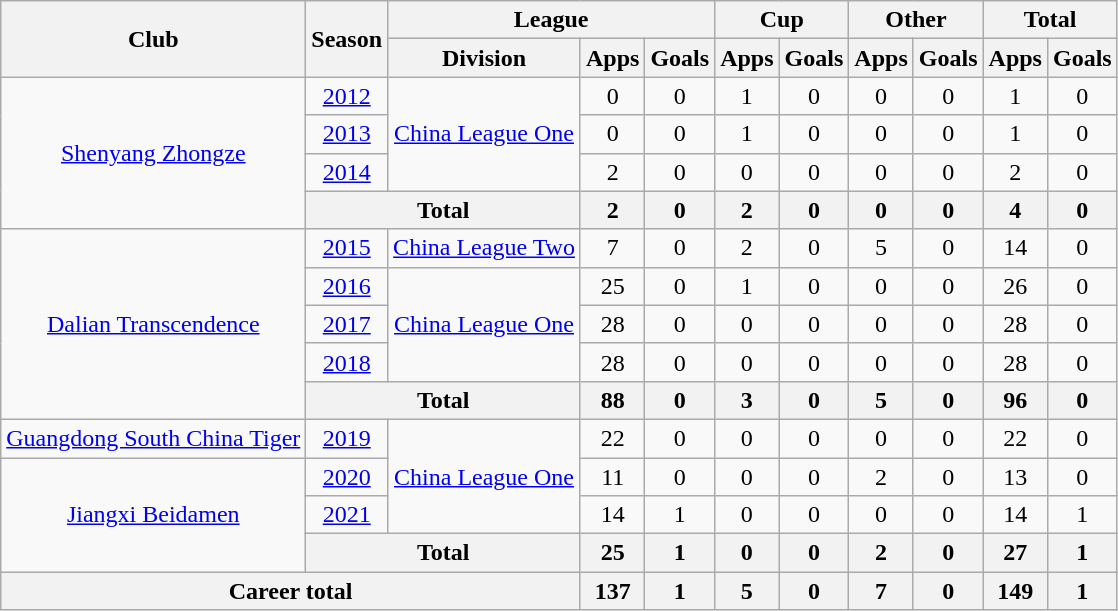<table class="wikitable" style="text-align: center">
<tr>
<th rowspan="2">Club</th>
<th rowspan="2">Season</th>
<th colspan="3">League</th>
<th colspan="2">Cup</th>
<th colspan="2">Other</th>
<th colspan="2">Total</th>
</tr>
<tr>
<th>Division</th>
<th>Apps</th>
<th>Goals</th>
<th>Apps</th>
<th>Goals</th>
<th>Apps</th>
<th>Goals</th>
<th>Apps</th>
<th>Goals</th>
</tr>
<tr>
<td rowspan="4"><a href='#'>Shenyang Zhongze</a></td>
<td><a href='#'>2012</a></td>
<td rowspan="3"><a href='#'>China League One</a></td>
<td>0</td>
<td>0</td>
<td>1</td>
<td>0</td>
<td>0</td>
<td>0</td>
<td>1</td>
<td>0</td>
</tr>
<tr>
<td><a href='#'>2013</a></td>
<td>0</td>
<td>0</td>
<td>1</td>
<td>0</td>
<td>0</td>
<td>0</td>
<td>1</td>
<td>0</td>
</tr>
<tr>
<td><a href='#'>2014</a></td>
<td>2</td>
<td>0</td>
<td>0</td>
<td>0</td>
<td>0</td>
<td>0</td>
<td>2</td>
<td>0</td>
</tr>
<tr>
<th colspan=2>Total</th>
<th>2</th>
<th>0</th>
<th>2</th>
<th>0</th>
<th>0</th>
<th>0</th>
<th>4</th>
<th>0</th>
</tr>
<tr>
<td rowspan="5"><a href='#'>Dalian Transcendence</a></td>
<td><a href='#'>2015</a></td>
<td><a href='#'>China League Two</a></td>
<td>7</td>
<td>0</td>
<td>2</td>
<td>0</td>
<td>5</td>
<td>0</td>
<td>14</td>
<td>0</td>
</tr>
<tr>
<td><a href='#'>2016</a></td>
<td rowspan="3"><a href='#'>China League One</a></td>
<td>25</td>
<td>0</td>
<td>1</td>
<td>0</td>
<td>0</td>
<td>0</td>
<td>26</td>
<td>0</td>
</tr>
<tr>
<td><a href='#'>2017</a></td>
<td>28</td>
<td>0</td>
<td>0</td>
<td>0</td>
<td>0</td>
<td>0</td>
<td>28</td>
<td>0</td>
</tr>
<tr>
<td><a href='#'>2018</a></td>
<td>28</td>
<td>0</td>
<td>0</td>
<td>0</td>
<td>0</td>
<td>0</td>
<td>28</td>
<td>0</td>
</tr>
<tr>
<th colspan=2>Total</th>
<th>88</th>
<th>0</th>
<th>3</th>
<th>0</th>
<th>5</th>
<th>0</th>
<th>96</th>
<th>0</th>
</tr>
<tr>
<td><a href='#'>Guangdong South China Tiger</a></td>
<td><a href='#'>2019</a></td>
<td rowspan="3"><a href='#'>China League One</a></td>
<td>22</td>
<td>0</td>
<td>0</td>
<td>0</td>
<td>0</td>
<td>0</td>
<td>22</td>
<td>0</td>
</tr>
<tr>
<td rowspan="3"><a href='#'>Jiangxi Beidamen</a></td>
<td><a href='#'>2020</a></td>
<td>11</td>
<td>0</td>
<td>0</td>
<td>0</td>
<td>2</td>
<td>0</td>
<td>13</td>
<td>0</td>
</tr>
<tr>
<td><a href='#'>2021</a></td>
<td>14</td>
<td>1</td>
<td>0</td>
<td>0</td>
<td>0</td>
<td>0</td>
<td>14</td>
<td>1</td>
</tr>
<tr>
<th colspan=2>Total</th>
<th>25</th>
<th>1</th>
<th>0</th>
<th>0</th>
<th>2</th>
<th>0</th>
<th>27</th>
<th>1</th>
</tr>
<tr>
<th colspan=3>Career total</th>
<th>137</th>
<th>1</th>
<th>5</th>
<th>0</th>
<th>7</th>
<th>0</th>
<th>149</th>
<th>1</th>
</tr>
</table>
